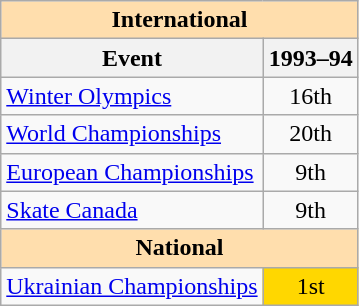<table class="wikitable" style="text-align:center">
<tr>
<th style="background-color: #ffdead; " colspan=2 align=center><strong>International</strong></th>
</tr>
<tr>
<th>Event</th>
<th>1993–94</th>
</tr>
<tr>
<td align=left><a href='#'>Winter Olympics</a></td>
<td>16th</td>
</tr>
<tr>
<td align=left><a href='#'>World Championships</a></td>
<td>20th</td>
</tr>
<tr>
<td align=left><a href='#'>European Championships</a></td>
<td>9th</td>
</tr>
<tr>
<td align=left><a href='#'>Skate Canada</a></td>
<td>9th</td>
</tr>
<tr>
<th style="background-color: #ffdead; " colspan=2 align=center><strong>National</strong></th>
</tr>
<tr>
<td align=left><a href='#'>Ukrainian Championships</a></td>
<td bgcolor=gold>1st</td>
</tr>
</table>
